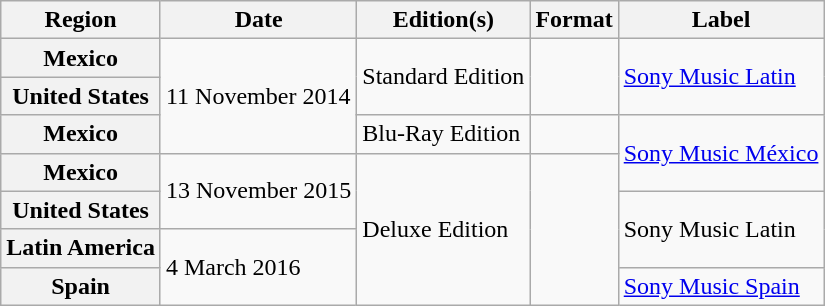<table class="wikitable plainrowheaders">
<tr>
<th scope="col">Region</th>
<th scope="col">Date</th>
<th scope="col">Edition(s)</th>
<th scope="col">Format</th>
<th scope="col">Label</th>
</tr>
<tr>
<th scope="row">Mexico</th>
<td rowspan="3">11 November 2014</td>
<td rowspan="2">Standard Edition</td>
<td rowspan="2"></td>
<td rowspan="2"><a href='#'>Sony Music Latin</a></td>
</tr>
<tr>
<th scope="row">United States</th>
</tr>
<tr>
<th scope="row">Mexico</th>
<td>Blu-Ray Edition</td>
<td></td>
<td rowspan="2"><a href='#'>Sony Music México</a></td>
</tr>
<tr>
<th scope="row">Mexico</th>
<td rowspan="2">13 November 2015</td>
<td rowspan="4">Deluxe Edition</td>
<td rowspan="4"></td>
</tr>
<tr>
<th scope="row">United States</th>
<td rowspan="2">Sony Music Latin</td>
</tr>
<tr>
<th scope="row">Latin America</th>
<td rowspan="2">4 March 2016</td>
</tr>
<tr>
<th scope="row">Spain</th>
<td><a href='#'>Sony Music Spain</a></td>
</tr>
</table>
